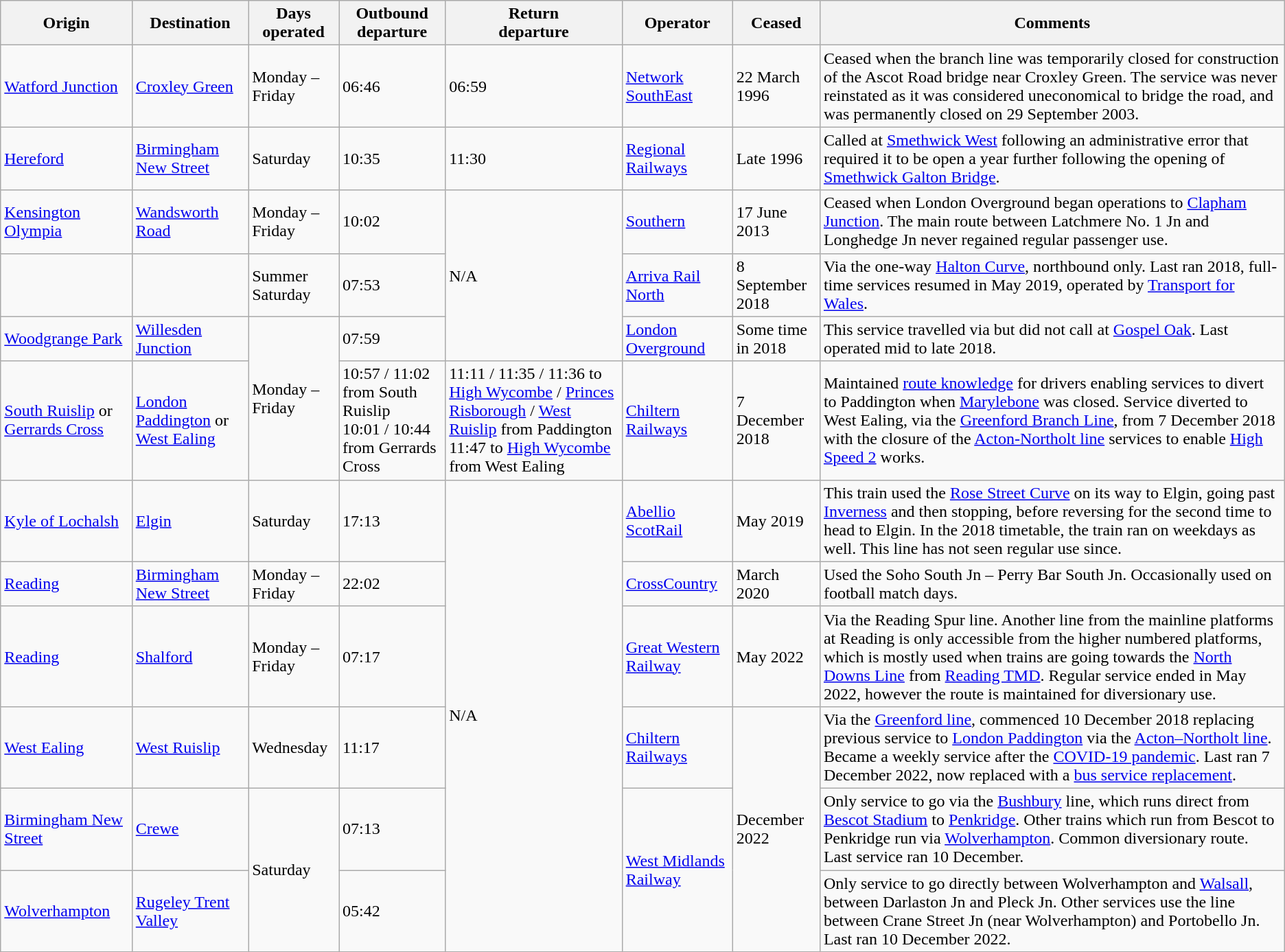<table class="wikitable sortable">
<tr>
<th>Origin</th>
<th>Destination</th>
<th>Days operated</th>
<th>Outbound<br>departure</th>
<th>Return<br>departure</th>
<th>Operator</th>
<th>Ceased</th>
<th>Comments</th>
</tr>
<tr>
<td><a href='#'>Watford Junction</a></td>
<td><a href='#'>Croxley Green</a></td>
<td>Monday – Friday</td>
<td>06:46</td>
<td>06:59</td>
<td><a href='#'>Network SouthEast</a></td>
<td>22 March 1996</td>
<td>Ceased when the branch line was temporarily closed for construction of the Ascot Road bridge near Croxley Green. The service was never reinstated as it was considered uneconomical to bridge the road, and was permanently closed on 29 September 2003.</td>
</tr>
<tr>
<td><a href='#'>Hereford</a></td>
<td><a href='#'>Birmingham New Street</a></td>
<td>Saturday</td>
<td>10:35</td>
<td>11:30</td>
<td><a href='#'>Regional Railways</a></td>
<td>Late 1996</td>
<td>Called at <a href='#'>Smethwick West</a> following an administrative error that required it to be open a year further following the opening of <a href='#'>Smethwick Galton Bridge</a>.</td>
</tr>
<tr>
<td><a href='#'>Kensington Olympia</a></td>
<td><a href='#'>Wandsworth Road</a></td>
<td>Monday – Friday</td>
<td>10:02</td>
<td rowspan="3">N/A</td>
<td><a href='#'>Southern</a></td>
<td>17 June 2013</td>
<td>Ceased when London Overground began operations to <a href='#'>Clapham Junction</a>. The main route between Latchmere No. 1 Jn and Longhedge Jn never regained regular passenger use.</td>
</tr>
<tr>
<td></td>
<td></td>
<td>Summer Saturday</td>
<td>07:53</td>
<td><a href='#'>Arriva Rail North</a></td>
<td>8 September 2018</td>
<td>Via the one-way <a href='#'>Halton Curve</a>, northbound only. Last ran 2018, full-time services resumed in May 2019, operated by <a href='#'>Transport for Wales</a>.</td>
</tr>
<tr>
<td><a href='#'>Woodgrange Park</a></td>
<td><a href='#'>Willesden Junction</a></td>
<td rowspan="2">Monday –Friday</td>
<td>07:59</td>
<td><a href='#'>London Overground</a></td>
<td>Some time in 2018</td>
<td>This service travelled via but did not call at <a href='#'>Gospel Oak</a>. Last operated mid to late 2018.</td>
</tr>
<tr>
<td><a href='#'>South Ruislip</a> or <a href='#'>Gerrards Cross</a></td>
<td><a href='#'>London Paddington</a> or <a href='#'>West Ealing</a></td>
<td>10:57 / 11:02 from South Ruislip<br>10:01 / 10:44 from Gerrards Cross</td>
<td>11:11 / 11:35 / 11:36 to <a href='#'>High Wycombe</a> / <a href='#'>Princes Risborough</a> / <a href='#'>West Ruislip</a> from Paddington<br>11:47 to <a href='#'>High Wycombe</a> from West Ealing</td>
<td><a href='#'>Chiltern Railways</a></td>
<td>7 December 2018</td>
<td>Maintained <a href='#'>route knowledge</a> for drivers enabling services to divert to Paddington when <a href='#'>Marylebone</a> was closed. Service diverted to West Ealing, via the <a href='#'>Greenford Branch Line</a>, from 7 December 2018 with the closure of the <a href='#'>Acton-Northolt line</a> services to enable <a href='#'>High Speed 2</a> works.</td>
</tr>
<tr>
<td><a href='#'>Kyle of Lochalsh</a></td>
<td><a href='#'>Elgin</a></td>
<td>Saturday</td>
<td>17:13</td>
<td rowspan="6">N/A</td>
<td><a href='#'>Abellio ScotRail</a></td>
<td>May 2019</td>
<td>This train used the <a href='#'>Rose Street Curve</a> on its way to Elgin, going past <a href='#'>Inverness</a> and then stopping, before reversing for the second time to head to Elgin. In the 2018 timetable, the train ran on weekdays as well. This line has not seen regular use since.</td>
</tr>
<tr>
<td><a href='#'>Reading</a></td>
<td><a href='#'>Birmingham New Street</a></td>
<td rowspan="1">Monday –Friday</td>
<td>22:02</td>
<td><a href='#'>CrossCountry</a></td>
<td rowspan="1">March 2020</td>
<td>Used the Soho South Jn – Perry Bar South Jn. Occasionally used on football match days.</td>
</tr>
<tr>
<td><a href='#'>Reading</a></td>
<td><a href='#'>Shalford</a></td>
<td>Monday –Friday</td>
<td>07:17</td>
<td><a href='#'>Great Western Railway</a></td>
<td>May 2022</td>
<td>Via the Reading Spur line. Another line from the mainline platforms at Reading is only accessible from the higher numbered platforms, which is mostly used when trains are going towards the <a href='#'>North Downs Line</a> from <a href='#'>Reading TMD</a>. Regular service ended in May 2022, however the route is maintained for diversionary use.</td>
</tr>
<tr>
<td><a href='#'>West Ealing</a></td>
<td><a href='#'>West Ruislip</a></td>
<td>Wednesday</td>
<td>11:17</td>
<td><a href='#'>Chiltern Railways</a></td>
<td rowspan="3">December 2022</td>
<td>Via the <a href='#'>Greenford line</a>, commenced 10 December 2018 replacing previous service to <a href='#'>London Paddington</a> via the <a href='#'>Acton–Northolt line</a>. Became a weekly service after the <a href='#'>COVID-19 pandemic</a>. Last ran 7 December 2022, now replaced with a <a href='#'>bus service replacement</a>.</td>
</tr>
<tr>
<td><a href='#'>Birmingham New Street</a></td>
<td><a href='#'>Crewe</a></td>
<td rowspan="2">Saturday</td>
<td>07:13</td>
<td rowspan="2"><a href='#'>West Midlands Railway</a></td>
<td>Only service to go via the <a href='#'>Bushbury</a> line, which runs direct from <a href='#'>Bescot Stadium</a> to <a href='#'>Penkridge</a>. Other trains which run from Bescot to Penkridge run via <a href='#'>Wolverhampton</a>. Common diversionary route. Last service ran 10 December.</td>
</tr>
<tr>
<td><a href='#'>Wolverhampton</a></td>
<td><a href='#'>Rugeley Trent Valley</a></td>
<td>05:42</td>
<td>Only service to go directly between Wolverhampton and <a href='#'>Walsall</a>, between Darlaston Jn and Pleck Jn. Other services use the line between Crane Street Jn (near Wolverhampton) and Portobello Jn. Last ran 10 December 2022.</td>
</tr>
</table>
